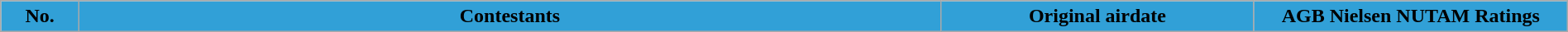<table class="wikitable" style="width:100%;">
<tr>
<th style="background:#31A0D7;" width="5%">No.</th>
<th style="background:#31A0D7;" width="55%">Contestants</th>
<th style="background:#31A0D7;" width="20%">Original airdate</th>
<th style="background:#31A0D7;" width="20%">AGB Nielsen NUTAM Ratings<br>












</th>
</tr>
</table>
